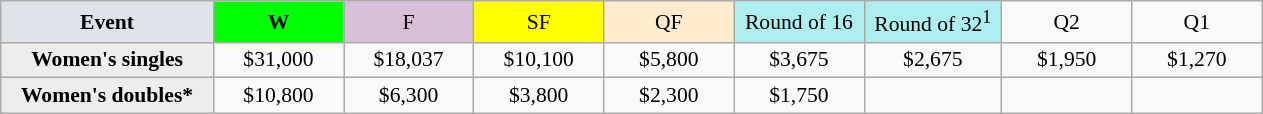<table class="wikitable" style="font-size:90%; text-align:center;">
<tr>
<td style="width:135px; background:#dfe2e9;"><strong>Event</strong></td>
<td style="width:80px; background:lime;"><strong>W</strong></td>
<td style="width:80px; background:thistle;">F</td>
<td style="width:80px; background:#ffff00;">SF</td>
<td style="width:80px; background:#ffebcd;">QF</td>
<td style="width:80px; background:#afeeee;">Round of 16</td>
<td style="width:85px; background:#afeeee;">Round of 32<sup>1</sup></td>
<td style="width:80px;">Q2</td>
<td style="width:80px;">Q1</td>
</tr>
<tr>
<th style="background:#ededed;">Women's singles</th>
<td>$31,000</td>
<td>$18,037</td>
<td>$10,100</td>
<td>$5,800</td>
<td>$3,675</td>
<td>$2,675</td>
<td>$1,950</td>
<td>$1,270</td>
</tr>
<tr>
<th style="background:#ededed;">Women's doubles*</th>
<td>$10,800</td>
<td>$6,300</td>
<td>$3,800</td>
<td>$2,300</td>
<td>$1,750</td>
<td></td>
<td></td>
<td></td>
</tr>
</table>
